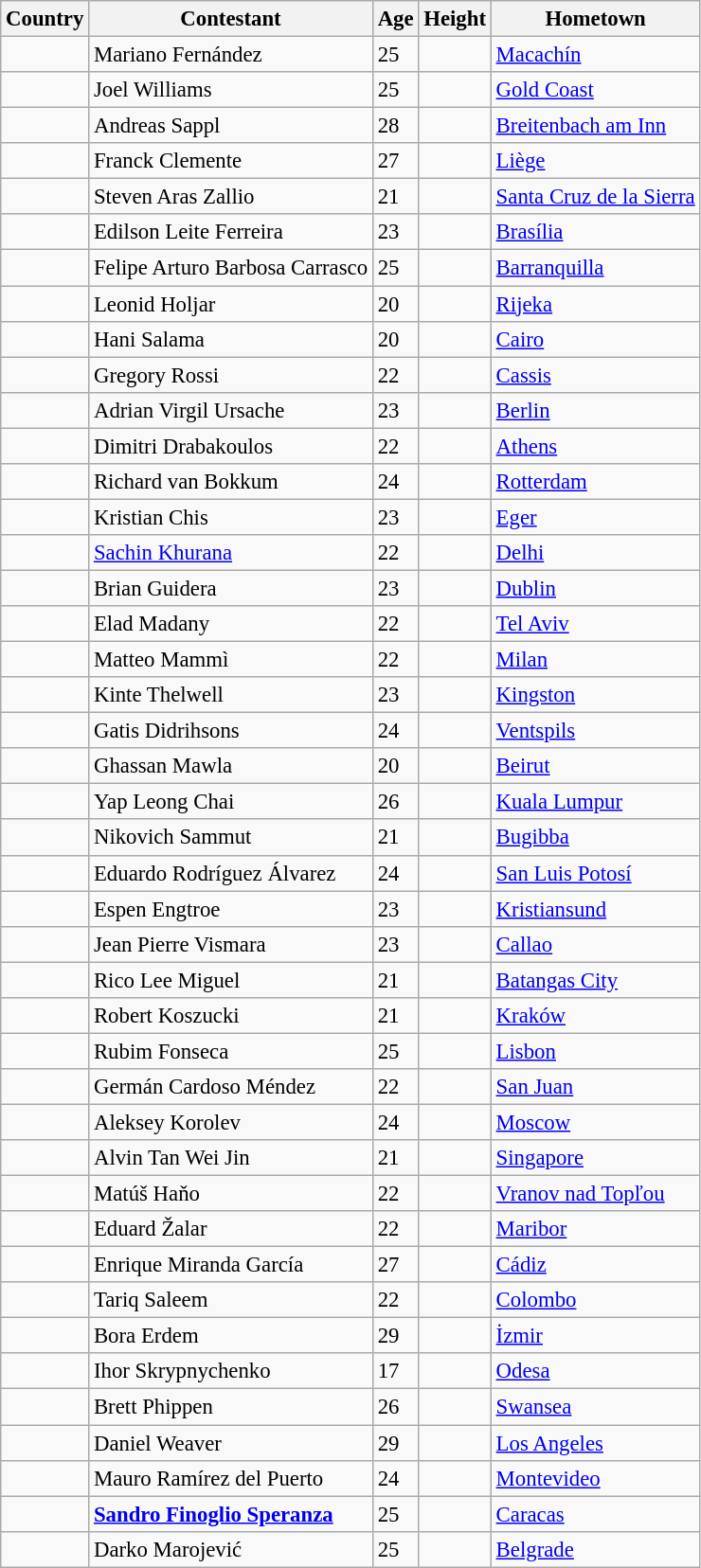<table class="wikitable sortable" style="font-size:95%;">
<tr>
<th>Country</th>
<th>Contestant</th>
<th>Age</th>
<th>Height</th>
<th>Hometown</th>
</tr>
<tr>
<td><strong></strong></td>
<td>Mariano Fernández</td>
<td>25</td>
<td></td>
<td><a href='#'>Macachín</a></td>
</tr>
<tr>
<td><strong></strong></td>
<td>Joel Williams</td>
<td>25</td>
<td></td>
<td><a href='#'>Gold Coast</a></td>
</tr>
<tr>
<td><strong></strong></td>
<td>Andreas Sappl</td>
<td>28</td>
<td></td>
<td><a href='#'>Breitenbach am Inn</a></td>
</tr>
<tr>
<td><strong></strong></td>
<td>Franck Clemente</td>
<td>27</td>
<td></td>
<td><a href='#'>Liège</a></td>
</tr>
<tr>
<td><strong></strong></td>
<td>Steven Aras Zallio</td>
<td>21</td>
<td></td>
<td><a href='#'>Santa Cruz de la Sierra</a></td>
</tr>
<tr>
<td><strong></strong></td>
<td>Edilson Leite Ferreira</td>
<td>23</td>
<td></td>
<td><a href='#'>Brasília</a></td>
</tr>
<tr>
<td><strong></strong></td>
<td>Felipe Arturo Barbosa Carrasco</td>
<td>25</td>
<td></td>
<td><a href='#'>Barranquilla</a></td>
</tr>
<tr>
<td><strong></strong></td>
<td>Leonid Holjar</td>
<td>20</td>
<td></td>
<td><a href='#'>Rijeka</a></td>
</tr>
<tr>
<td><strong></strong></td>
<td>Hani Salama</td>
<td>20</td>
<td></td>
<td><a href='#'>Cairo</a></td>
</tr>
<tr>
<td><strong></strong></td>
<td>Gregory Rossi</td>
<td>22</td>
<td></td>
<td><a href='#'>Cassis</a></td>
</tr>
<tr>
<td><strong></strong></td>
<td>Adrian Virgil Ursache</td>
<td>23</td>
<td></td>
<td><a href='#'>Berlin</a></td>
</tr>
<tr>
<td><strong></strong></td>
<td>Dimitri Drabakoulos</td>
<td>22</td>
<td></td>
<td><a href='#'>Athens</a></td>
</tr>
<tr>
<td><strong></strong></td>
<td>Richard van Bokkum</td>
<td>24</td>
<td></td>
<td><a href='#'>Rotterdam</a></td>
</tr>
<tr>
<td><strong></strong></td>
<td>Kristian Chis</td>
<td>23</td>
<td></td>
<td><a href='#'>Eger</a></td>
</tr>
<tr>
<td><strong></strong></td>
<td><a href='#'>Sachin Khurana</a></td>
<td>22</td>
<td></td>
<td><a href='#'>Delhi</a></td>
</tr>
<tr>
<td><strong></strong></td>
<td>Brian Guidera</td>
<td>23</td>
<td></td>
<td><a href='#'>Dublin</a></td>
</tr>
<tr>
<td><strong></strong></td>
<td>Elad Madany</td>
<td>22</td>
<td></td>
<td><a href='#'>Tel Aviv</a></td>
</tr>
<tr>
<td><strong></strong></td>
<td>Matteo Mammì</td>
<td>22</td>
<td></td>
<td><a href='#'>Milan</a></td>
</tr>
<tr>
<td><strong></strong></td>
<td>Kinte Thelwell</td>
<td>23</td>
<td></td>
<td><a href='#'>Kingston</a></td>
</tr>
<tr>
<td><strong></strong></td>
<td>Gatis Didrihsons</td>
<td>24</td>
<td></td>
<td><a href='#'>Ventspils</a></td>
</tr>
<tr>
<td><strong></strong></td>
<td>Ghassan Mawla</td>
<td>20</td>
<td></td>
<td><a href='#'>Beirut</a></td>
</tr>
<tr>
<td><strong></strong></td>
<td>Yap Leong Chai</td>
<td>26</td>
<td></td>
<td><a href='#'>Kuala Lumpur</a></td>
</tr>
<tr>
<td><strong></strong></td>
<td>Nikovich Sammut</td>
<td>21</td>
<td></td>
<td><a href='#'>Bugibba</a></td>
</tr>
<tr>
<td><strong></strong></td>
<td>Eduardo Rodríguez Álvarez</td>
<td>24</td>
<td></td>
<td><a href='#'>San Luis Potosí</a></td>
</tr>
<tr>
<td><strong></strong></td>
<td>Espen Engtroe</td>
<td>23</td>
<td></td>
<td><a href='#'>Kristiansund</a></td>
</tr>
<tr>
<td><strong></strong></td>
<td>Jean Pierre Vismara</td>
<td>23</td>
<td></td>
<td><a href='#'>Callao</a></td>
</tr>
<tr>
<td><strong></strong></td>
<td>Rico Lee Miguel</td>
<td>21</td>
<td></td>
<td><a href='#'>Batangas City</a></td>
</tr>
<tr>
<td><strong></strong></td>
<td>Robert Koszucki</td>
<td>21</td>
<td></td>
<td><a href='#'>Kraków</a></td>
</tr>
<tr>
<td><strong></strong></td>
<td>Rubim Fonseca</td>
<td>25</td>
<td></td>
<td><a href='#'>Lisbon</a></td>
</tr>
<tr>
<td><strong></strong></td>
<td>Germán Cardoso Méndez</td>
<td>22</td>
<td></td>
<td><a href='#'>San Juan</a></td>
</tr>
<tr>
<td><strong></strong></td>
<td>Aleksey Korolev</td>
<td>24</td>
<td></td>
<td><a href='#'>Moscow</a></td>
</tr>
<tr>
<td><strong></strong></td>
<td>Alvin Tan Wei Jin</td>
<td>21</td>
<td></td>
<td><a href='#'>Singapore</a></td>
</tr>
<tr>
<td><strong></strong></td>
<td>Matúš Haňo</td>
<td>22</td>
<td></td>
<td><a href='#'>Vranov nad Topľou</a></td>
</tr>
<tr>
<td><strong></strong></td>
<td>Eduard Žalar</td>
<td>22</td>
<td></td>
<td><a href='#'>Maribor</a></td>
</tr>
<tr>
<td><strong></strong></td>
<td>Enrique Miranda García</td>
<td>27</td>
<td></td>
<td><a href='#'>Cádiz</a></td>
</tr>
<tr>
<td><strong></strong></td>
<td>Tariq Saleem</td>
<td>22</td>
<td></td>
<td><a href='#'>Colombo</a></td>
</tr>
<tr>
<td><strong></strong></td>
<td>Bora Erdem</td>
<td>29</td>
<td></td>
<td><a href='#'>İzmir</a></td>
</tr>
<tr>
<td><strong></strong></td>
<td>Ihor Skrypnychenko</td>
<td>17</td>
<td></td>
<td><a href='#'>Odesa</a></td>
</tr>
<tr>
<td><strong></strong></td>
<td>Brett Phippen</td>
<td>26</td>
<td></td>
<td><a href='#'>Swansea</a></td>
</tr>
<tr>
<td><strong></strong></td>
<td>Daniel Weaver</td>
<td>29</td>
<td></td>
<td><a href='#'>Los Angeles</a></td>
</tr>
<tr>
<td><strong></strong></td>
<td>Mauro Ramírez del Puerto</td>
<td>24</td>
<td></td>
<td><a href='#'>Montevideo</a></td>
</tr>
<tr>
<td><strong></strong></td>
<td><strong><a href='#'>Sandro Finoglio Speranza</a></strong></td>
<td>25</td>
<td></td>
<td><a href='#'>Caracas</a></td>
</tr>
<tr>
<td><strong></strong></td>
<td>Darko Marojević</td>
<td>25</td>
<td></td>
<td><a href='#'>Belgrade</a></td>
</tr>
</table>
